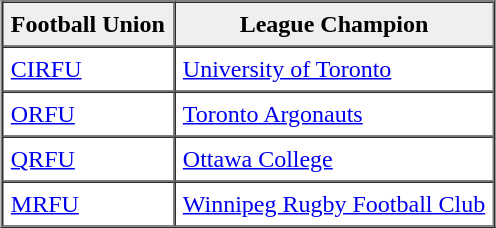<table border="1" cellpadding="5" cellspacing="0" align="center">
<tr>
<th scope="col" style="background:#efefef;">Football Union</th>
<th scope="col" style="background:#efefef;">League Champion</th>
</tr>
<tr>
<td><a href='#'>CIRFU</a></td>
<td><a href='#'>University of Toronto</a></td>
</tr>
<tr>
<td><a href='#'>ORFU</a></td>
<td><a href='#'>Toronto Argonauts</a></td>
</tr>
<tr>
<td><a href='#'>QRFU</a></td>
<td><a href='#'>Ottawa College</a></td>
</tr>
<tr>
<td><a href='#'>MRFU</a></td>
<td><a href='#'>Winnipeg Rugby Football Club</a></td>
</tr>
<tr>
</tr>
</table>
